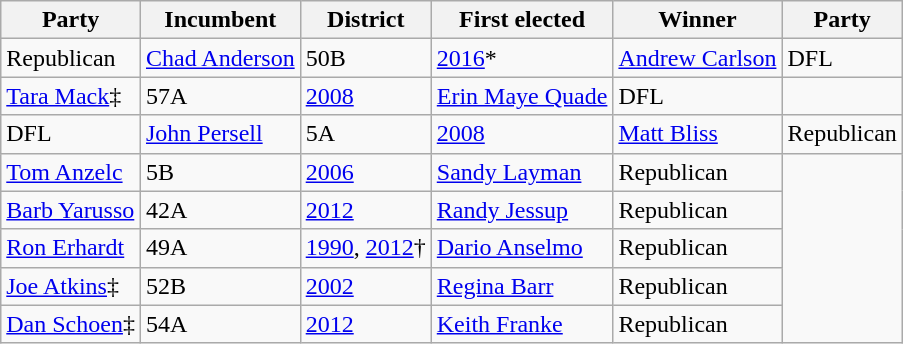<table class="wikitable sortable">
<tr>
<th>Party</th>
<th>Incumbent</th>
<th>District</th>
<th>First elected</th>
<th>Winner</th>
<th>Party</th>
</tr>
<tr>
<td>Republican</td>
<td data-sort-value="Anderson, Chad"><a href='#'>Chad Anderson</a></td>
<td data-sort-value="100">50B</td>
<td><a href='#'>2016</a>*</td>
<td data-sort-value="Carlson, Andrew"><a href='#'>Andrew Carlson</a></td>
<td>DFL</td>
</tr>
<tr>
<td data-sort-value="Mack, Tara"><a href='#'>Tara Mack</a>‡</td>
<td data-sort-value="113">57A</td>
<td><a href='#'>2008</a></td>
<td data-sort-value="Maye Quade, Erin"><a href='#'>Erin Maye Quade</a></td>
<td>DFL</td>
</tr>
<tr>
<td>DFL</td>
<td data-sort-value="Persell, John"><a href='#'>John Persell</a></td>
<td data-sort-value="9">5A</td>
<td><a href='#'>2008</a></td>
<td data-sort-value="Bliss, Matt"><a href='#'>Matt Bliss</a></td>
<td>Republican</td>
</tr>
<tr>
<td data-sort-value="Anzelc, Tom"><a href='#'>Tom Anzelc</a></td>
<td data-sort-value="10">5B</td>
<td><a href='#'>2006</a></td>
<td data-sort-value="Layman, Sandy"><a href='#'>Sandy Layman</a></td>
<td>Republican</td>
</tr>
<tr>
<td data-sort-value="Yarusso, Barb"><a href='#'>Barb Yarusso</a></td>
<td data-sort-value="83">42A</td>
<td><a href='#'>2012</a></td>
<td data-sort-value="Jessup, Randy"><a href='#'>Randy Jessup</a></td>
<td>Republican</td>
</tr>
<tr>
<td data-sort-value="Erhardt, Ron"><a href='#'>Ron Erhardt</a></td>
<td data-sort-value="97">49A</td>
<td><a href='#'>1990</a>, <a href='#'>2012</a>†</td>
<td data-sort-value="Anselmo, Dario"><a href='#'>Dario Anselmo</a></td>
<td>Republican</td>
</tr>
<tr>
<td data-sort-value="Atkins, Joe"><a href='#'>Joe Atkins</a>‡</td>
<td data-sort-value="104">52B</td>
<td><a href='#'>2002</a></td>
<td data-sort-value="Barr, Regina"><a href='#'>Regina Barr</a></td>
<td>Republican</td>
</tr>
<tr>
<td data-sort-value="Schoen, Dan"><a href='#'>Dan Schoen</a>‡</td>
<td data-sort-value="107">54A</td>
<td><a href='#'>2012</a></td>
<td data-sort-value="Franke, Keith"><a href='#'>Keith Franke</a></td>
<td>Republican</td>
</tr>
</table>
